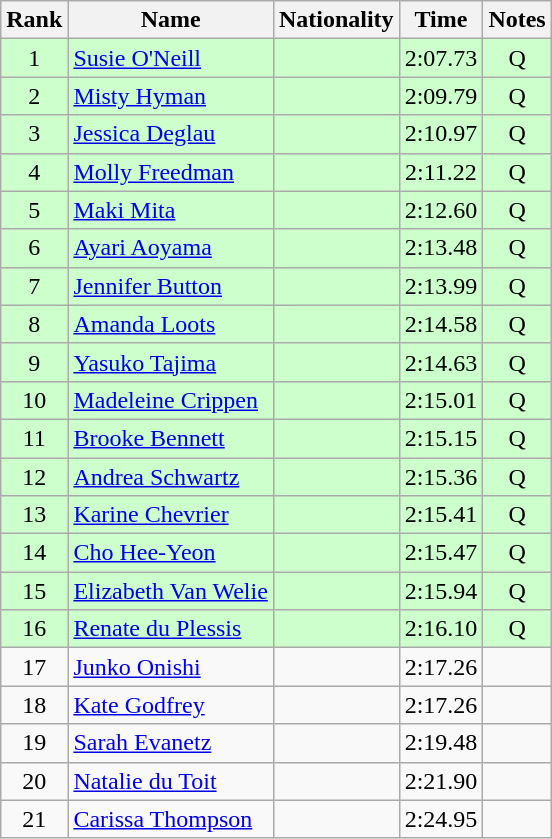<table class="wikitable sortable" style="text-align:center">
<tr>
<th>Rank</th>
<th>Name</th>
<th>Nationality</th>
<th>Time</th>
<th>Notes</th>
</tr>
<tr bgcolor=ccffcc>
<td>1</td>
<td align=left><a href='#'>Susie O'Neill</a></td>
<td align=left></td>
<td>2:07.73</td>
<td>Q</td>
</tr>
<tr bgcolor=ccffcc>
<td>2</td>
<td align=left><a href='#'>Misty Hyman</a></td>
<td align=left></td>
<td>2:09.79</td>
<td>Q</td>
</tr>
<tr bgcolor=ccffcc>
<td>3</td>
<td align=left><a href='#'>Jessica Deglau</a></td>
<td align=left></td>
<td>2:10.97</td>
<td>Q</td>
</tr>
<tr bgcolor=ccffcc>
<td>4</td>
<td align=left><a href='#'>Molly Freedman</a></td>
<td align=left></td>
<td>2:11.22</td>
<td>Q</td>
</tr>
<tr bgcolor=ccffcc>
<td>5</td>
<td align=left><a href='#'>Maki Mita</a></td>
<td align=left></td>
<td>2:12.60</td>
<td>Q</td>
</tr>
<tr bgcolor=ccffcc>
<td>6</td>
<td align=left><a href='#'>Ayari Aoyama</a></td>
<td align=left></td>
<td>2:13.48</td>
<td>Q</td>
</tr>
<tr bgcolor=ccffcc>
<td>7</td>
<td align=left><a href='#'>Jennifer Button</a></td>
<td align=left></td>
<td>2:13.99</td>
<td>Q</td>
</tr>
<tr bgcolor=ccffcc>
<td>8</td>
<td align=left><a href='#'>Amanda Loots</a></td>
<td align=left></td>
<td>2:14.58</td>
<td>Q</td>
</tr>
<tr bgcolor=ccffcc>
<td>9</td>
<td align=left><a href='#'>Yasuko Tajima</a></td>
<td align=left></td>
<td>2:14.63</td>
<td>Q</td>
</tr>
<tr bgcolor=ccffcc>
<td>10</td>
<td align=left><a href='#'>Madeleine Crippen</a></td>
<td align=left></td>
<td>2:15.01</td>
<td>Q</td>
</tr>
<tr bgcolor=ccffcc>
<td>11</td>
<td align=left><a href='#'>Brooke Bennett</a></td>
<td align=left></td>
<td>2:15.15</td>
<td>Q</td>
</tr>
<tr bgcolor=ccffcc>
<td>12</td>
<td align=left><a href='#'>Andrea Schwartz</a></td>
<td align=left></td>
<td>2:15.36</td>
<td>Q</td>
</tr>
<tr bgcolor=ccffcc>
<td>13</td>
<td align=left><a href='#'>Karine Chevrier</a></td>
<td align=left></td>
<td>2:15.41</td>
<td>Q</td>
</tr>
<tr bgcolor=ccffcc>
<td>14</td>
<td align=left><a href='#'>Cho Hee-Yeon</a></td>
<td align=left></td>
<td>2:15.47</td>
<td>Q</td>
</tr>
<tr bgcolor=ccffcc>
<td>15</td>
<td align=left><a href='#'>Elizabeth Van Welie</a></td>
<td align=left></td>
<td>2:15.94</td>
<td>Q</td>
</tr>
<tr bgcolor=ccffcc>
<td>16</td>
<td align=left><a href='#'>Renate du Plessis</a></td>
<td align=left></td>
<td>2:16.10</td>
<td>Q</td>
</tr>
<tr>
<td>17</td>
<td align=left><a href='#'>Junko Onishi</a></td>
<td align=left></td>
<td>2:17.26</td>
<td></td>
</tr>
<tr>
<td>18</td>
<td align=left><a href='#'>Kate Godfrey</a></td>
<td align=left></td>
<td>2:17.26</td>
<td></td>
</tr>
<tr>
<td>19</td>
<td align=left><a href='#'>Sarah Evanetz</a></td>
<td align=left></td>
<td>2:19.48</td>
<td></td>
</tr>
<tr>
<td>20</td>
<td align=left><a href='#'>Natalie du Toit</a></td>
<td align=left></td>
<td>2:21.90</td>
<td></td>
</tr>
<tr>
<td>21</td>
<td align=left><a href='#'>Carissa Thompson</a></td>
<td align=left></td>
<td>2:24.95</td>
<td></td>
</tr>
</table>
